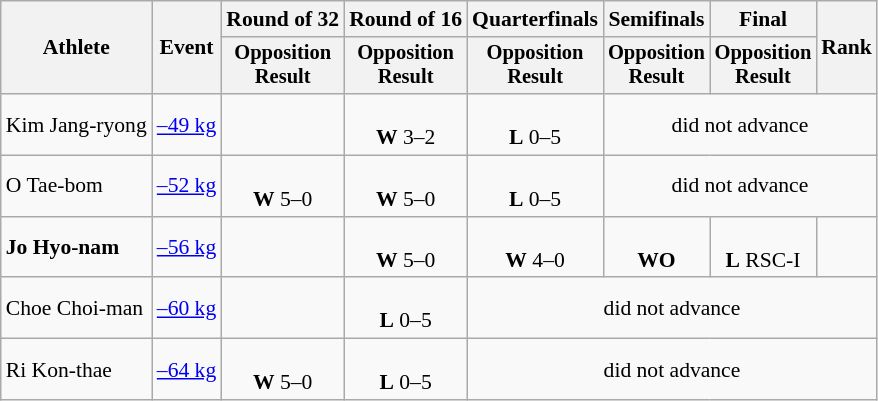<table class=wikitable style=font-size:90%;text-align:center>
<tr>
<th rowspan="2">Athlete</th>
<th rowspan="2">Event</th>
<th>Round of 32</th>
<th>Round of 16</th>
<th>Quarterfinals</th>
<th>Semifinals</th>
<th>Final</th>
<th rowspan=2>Rank</th>
</tr>
<tr style="font-size:95%">
<th>Opposition<br>Result</th>
<th>Opposition<br>Result</th>
<th>Opposition<br>Result</th>
<th>Opposition<br>Result</th>
<th>Opposition<br>Result</th>
</tr>
<tr>
<td align=left>Kim Jang-ryong</td>
<td align=left><a href='#'>–49 kg</a></td>
<td></td>
<td><br><strong>W</strong> 3–2</td>
<td><br><strong>L</strong> 0–5</td>
<td colspan=3>did not advance</td>
</tr>
<tr>
<td align=left>O Tae-bom</td>
<td align=left><a href='#'>–52 kg</a></td>
<td><br><strong>W</strong> 5–0</td>
<td><br><strong>W</strong> 5–0</td>
<td><br><strong>L</strong> 0–5</td>
<td colspan=3>did not advance</td>
</tr>
<tr>
<td align=left><strong>Jo Hyo-nam</strong></td>
<td align=left><a href='#'>–56 kg</a></td>
<td></td>
<td><br><strong>W</strong> 5–0</td>
<td><br><strong>W</strong> 4–0</td>
<td><br><strong>WO</strong></td>
<td><br><strong>L</strong> RSC-I</td>
<td></td>
</tr>
<tr>
<td align=left>Choe Choi-man</td>
<td align=left><a href='#'>–60 kg</a></td>
<td></td>
<td><br><strong>L</strong> 0–5</td>
<td colspan=4>did not advance</td>
</tr>
<tr>
<td align=left>Ri Kon-thae</td>
<td align=left><a href='#'>–64 kg</a></td>
<td><br><strong>W</strong> 5–0</td>
<td><br><strong>L</strong> 0–5</td>
<td colspan=4>did not advance</td>
</tr>
</table>
